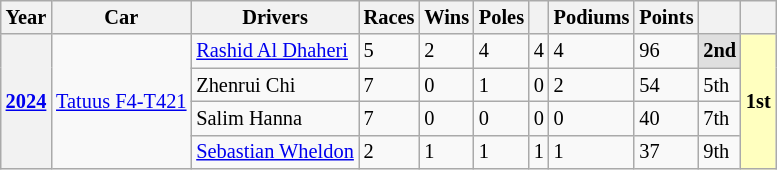<table class="wikitable" style="font-size:85%">
<tr>
<th>Year</th>
<th>Car</th>
<th>Drivers</th>
<th>Races</th>
<th>Wins</th>
<th>Poles</th>
<th></th>
<th>Podiums</th>
<th>Points</th>
<th></th>
<th></th>
</tr>
<tr>
<th rowspan="4"><a href='#'>2024</a></th>
<td rowspan="4"><a href='#'>Tatuus F4-T421</a></td>
<td> <a href='#'>Rashid Al Dhaheri</a></td>
<td>5</td>
<td>2</td>
<td>4</td>
<td>4</td>
<td>4</td>
<td>96</td>
<td style="background:#DFDFDF;"><strong>2nd</strong></td>
<td rowspan="4" style="background:#FFFFBF;"><strong>1st</strong></td>
</tr>
<tr>
<td> Zhenrui Chi</td>
<td>7</td>
<td>0</td>
<td>1</td>
<td>0</td>
<td>2</td>
<td>54</td>
<td>5th</td>
</tr>
<tr>
<td> Salim Hanna</td>
<td>7</td>
<td>0</td>
<td>0</td>
<td>0</td>
<td>0</td>
<td>40</td>
<td>7th</td>
</tr>
<tr>
<td> <a href='#'>Sebastian Wheldon</a></td>
<td>2</td>
<td>1</td>
<td>1</td>
<td>1</td>
<td>1</td>
<td>37</td>
<td>9th</td>
</tr>
</table>
